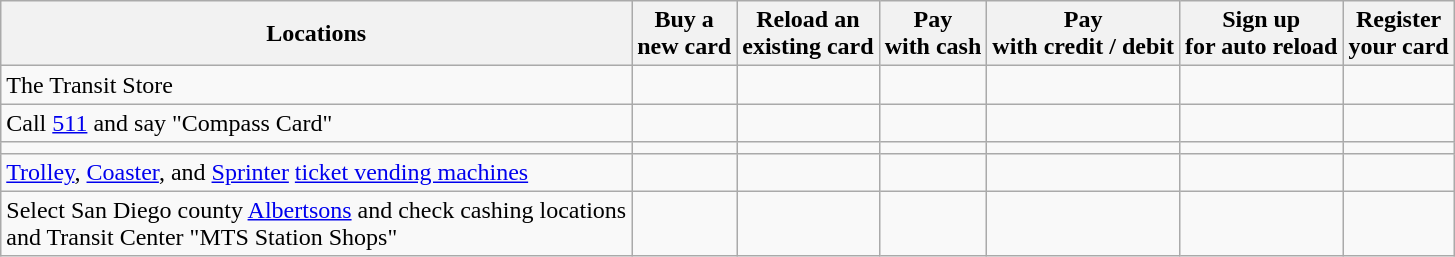<table class="wikitable" border="1">
<tr>
<th>Locations</th>
<th>Buy a <br> new card</th>
<th>Reload an <br> existing card</th>
<th>Pay <br> with cash</th>
<th>Pay <br> with credit / debit</th>
<th>Sign up <br> for auto reload</th>
<th>Register <br> your card</th>
</tr>
<tr>
<td>The Transit Store</td>
<td></td>
<td></td>
<td></td>
<td></td>
<td></td>
<td></td>
</tr>
<tr>
<td>Call <a href='#'>511</a> and say "Compass Card"</td>
<td></td>
<td></td>
<td></td>
<td></td>
<td></td>
<td></td>
</tr>
<tr>
<td> </td>
<td></td>
<td></td>
<td></td>
<td></td>
<td></td>
<td></td>
</tr>
<tr>
<td><a href='#'>Trolley</a>, <a href='#'>Coaster</a>, and <a href='#'>Sprinter</a> <a href='#'>ticket vending machines</a></td>
<td></td>
<td></td>
<td></td>
<td></td>
<td></td>
<td></td>
</tr>
<tr>
<td>Select San Diego county <a href='#'>Albertsons</a> and check cashing locations<br>and Transit Center "MTS Station Shops"</td>
<td></td>
<td></td>
<td></td>
<td></td>
<td></td>
<td></td>
</tr>
</table>
